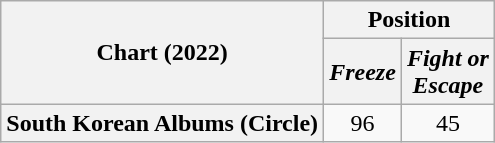<table class="wikitable plainrowheaders" style="text-align:center">
<tr>
<th scope="col" rowspan="2">Chart (2022)</th>
<th scope="col" colspan="2">Position</th>
</tr>
<tr>
<th><em>Freeze</em></th>
<th><em>Fight or<br>Escape</em></th>
</tr>
<tr>
<th scope="row">South Korean Albums (Circle)</th>
<td>96</td>
<td>45</td>
</tr>
</table>
